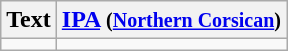<table class="wikitable">
<tr>
<th>Text</th>
<th><a href='#'>IPA</a> <small>(<a href='#'>Northern Corsican</a>)</small></th>
</tr>
<tr>
<td></td>
<td></td>
</tr>
</table>
